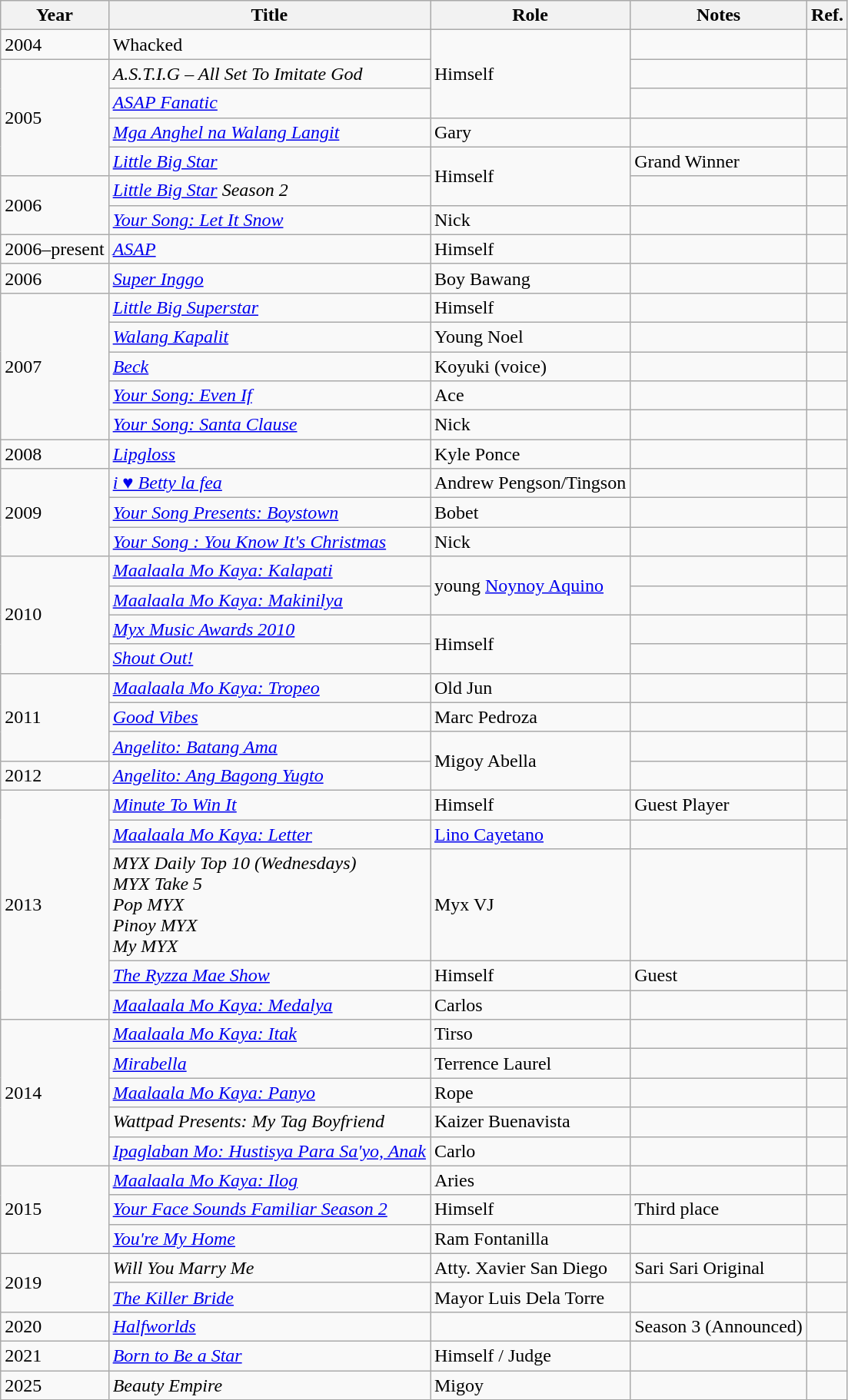<table class="wikitable sortable">
<tr>
<th>Year</th>
<th>Title</th>
<th>Role</th>
<th>Notes</th>
<th>Ref.</th>
</tr>
<tr>
<td>2004</td>
<td>Whacked</td>
<td rowspan="3">Himself</td>
<td></td>
<td></td>
</tr>
<tr>
<td rowspan="4">2005</td>
<td><em>A.S.T.I.G – All Set To Imitate God</em></td>
<td></td>
<td></td>
</tr>
<tr>
<td><em><a href='#'>ASAP Fanatic</a></em></td>
<td></td>
<td></td>
</tr>
<tr>
<td><em><a href='#'>Mga Anghel na Walang Langit</a></em></td>
<td>Gary</td>
<td></td>
<td></td>
</tr>
<tr>
<td><em><a href='#'>Little Big Star</a></em></td>
<td rowspan="2">Himself</td>
<td>Grand Winner</td>
<td></td>
</tr>
<tr>
<td rowspan="2">2006</td>
<td><em><a href='#'>Little Big Star</a> Season 2</em></td>
<td></td>
<td></td>
</tr>
<tr>
<td><em><a href='#'>Your Song: Let It Snow</a></em></td>
<td>Nick</td>
<td></td>
<td></td>
</tr>
<tr>
<td>2006–present</td>
<td><em><a href='#'>ASAP</a></em></td>
<td>Himself</td>
<td></td>
<td></td>
</tr>
<tr>
<td>2006</td>
<td><em><a href='#'>Super Inggo</a></em></td>
<td>Boy Bawang</td>
<td></td>
<td></td>
</tr>
<tr>
<td rowspan="5">2007</td>
<td><em><a href='#'>Little Big Superstar</a></em></td>
<td>Himself</td>
<td></td>
<td></td>
</tr>
<tr>
<td><em><a href='#'>Walang Kapalit</a></em></td>
<td>Young Noel</td>
<td></td>
<td></td>
</tr>
<tr>
<td><em><a href='#'>Beck</a></em></td>
<td>Koyuki (voice)</td>
<td></td>
<td></td>
</tr>
<tr>
<td><em><a href='#'>Your Song: Even If</a></em></td>
<td>Ace</td>
<td></td>
<td></td>
</tr>
<tr>
<td><em><a href='#'>Your Song: Santa Clause</a></em></td>
<td>Nick</td>
<td></td>
<td></td>
</tr>
<tr>
<td>2008</td>
<td><em><a href='#'>Lipgloss</a></em></td>
<td>Kyle Ponce</td>
<td></td>
<td></td>
</tr>
<tr>
<td rowspan="3">2009</td>
<td><em><a href='#'>i ♥ Betty la fea</a></em></td>
<td>Andrew Pengson/Tingson</td>
<td></td>
<td></td>
</tr>
<tr>
<td><em><a href='#'>Your Song Presents: Boystown</a></em></td>
<td>Bobet</td>
<td></td>
<td></td>
</tr>
<tr>
<td><em><a href='#'>Your Song : You Know It's Christmas</a></em></td>
<td>Nick</td>
<td></td>
<td></td>
</tr>
<tr>
<td rowspan="4">2010</td>
<td><em><a href='#'> Maalaala Mo Kaya: Kalapati</a></em></td>
<td rowspan="2">young <a href='#'>Noynoy Aquino</a></td>
<td></td>
<td></td>
</tr>
<tr>
<td><em><a href='#'> Maalaala Mo Kaya: Makinilya</a></em></td>
<td></td>
<td></td>
</tr>
<tr>
<td><em><a href='#'>Myx Music Awards 2010</a></em></td>
<td rowspan="2">Himself</td>
<td></td>
<td></td>
</tr>
<tr>
<td><em><a href='#'>Shout Out!</a></em></td>
<td></td>
<td></td>
</tr>
<tr>
<td rowspan="3">2011</td>
<td><em><a href='#'> Maalaala Mo Kaya: Tropeo</a></em></td>
<td>Old Jun</td>
<td></td>
<td></td>
</tr>
<tr>
<td><em><a href='#'>Good Vibes</a></em></td>
<td>Marc Pedroza</td>
<td></td>
<td></td>
</tr>
<tr>
<td><em><a href='#'>Angelito: Batang Ama</a></em></td>
<td rowspan="2">Migoy Abella</td>
<td></td>
<td></td>
</tr>
<tr>
<td>2012</td>
<td><em><a href='#'>Angelito: Ang Bagong Yugto</a></em></td>
<td></td>
<td></td>
</tr>
<tr>
<td rowspan="5">2013</td>
<td><em><a href='#'>Minute To Win It</a></em></td>
<td>Himself</td>
<td>Guest Player</td>
<td></td>
</tr>
<tr>
<td><em><a href='#'> Maalaala Mo Kaya: Letter</a></em></td>
<td><a href='#'>Lino Cayetano</a></td>
<td></td>
<td></td>
</tr>
<tr>
<td><em>MYX Daily Top 10 (Wednesdays)<br>MYX Take 5<br>Pop MYX<br>Pinoy MYX<br>My MYX</em></td>
<td>Myx VJ</td>
<td></td>
<td></td>
</tr>
<tr>
<td><em><a href='#'>The Ryzza Mae Show</a></em></td>
<td>Himself</td>
<td>Guest</td>
<td></td>
</tr>
<tr>
<td><em><a href='#'> Maalaala Mo Kaya: Medalya</a></em></td>
<td>Carlos</td>
<td></td>
<td></td>
</tr>
<tr>
<td rowspan="5">2014</td>
<td><em><a href='#'>Maalaala Mo Kaya: Itak</a></em></td>
<td>Tirso</td>
<td></td>
<td></td>
</tr>
<tr>
<td><em><a href='#'>Mirabella</a></em></td>
<td>Terrence Laurel</td>
<td></td>
<td></td>
</tr>
<tr>
<td><em><a href='#'> Maalaala Mo Kaya: Panyo</a></em></td>
<td>Rope</td>
<td></td>
<td></td>
</tr>
<tr>
<td><em>Wattpad Presents: My Tag Boyfriend</em></td>
<td>Kaizer Buenavista</td>
<td></td>
<td></td>
</tr>
<tr>
<td><em><a href='#'>Ipaglaban Mo: Hustisya Para Sa'yo, Anak</a></em></td>
<td>Carlo</td>
<td></td>
<td></td>
</tr>
<tr>
<td rowspan=3>2015</td>
<td><em><a href='#'> Maalaala Mo Kaya: Ilog</a></em></td>
<td>Aries</td>
<td></td>
<td></td>
</tr>
<tr>
<td><em><a href='#'>Your Face Sounds Familiar Season 2</a></em></td>
<td>Himself</td>
<td>Third place</td>
<td></td>
</tr>
<tr>
<td><em><a href='#'>You're My Home</a></em></td>
<td>Ram Fontanilla</td>
<td></td>
<td></td>
</tr>
<tr>
<td rowspan="2">2019</td>
<td><em>Will You Marry Me</em></td>
<td>Atty. Xavier San Diego</td>
<td>Sari Sari Original</td>
<td></td>
</tr>
<tr>
<td><em><a href='#'>The Killer Bride</a></em></td>
<td>Mayor Luis Dela Torre</td>
<td></td>
<td></td>
</tr>
<tr>
<td>2020</td>
<td><em><a href='#'>Halfworlds</a></em></td>
<td></td>
<td>Season 3 (Announced)</td>
<td></td>
</tr>
<tr>
<td>2021</td>
<td><em><a href='#'>Born to Be a Star</a></em></td>
<td>Himself / Judge</td>
<td></td>
<td></td>
</tr>
<tr>
<td>2025</td>
<td><em>Beauty Empire</em></td>
<td>Migoy</td>
<td></td>
<td></td>
</tr>
</table>
